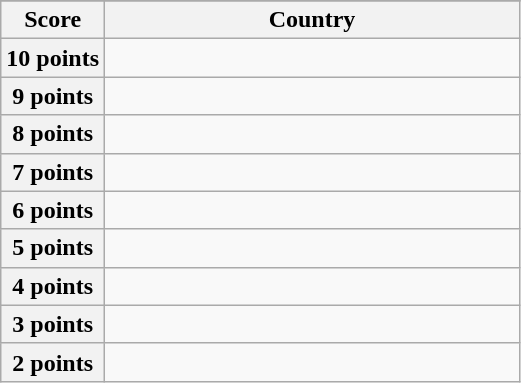<table class="wikitable">
<tr>
</tr>
<tr>
<th scope="col" width="20%">Score</th>
<th scope="col">Country</th>
</tr>
<tr>
<th scope="row">10 points</th>
<td></td>
</tr>
<tr>
<th scope="row">9 points</th>
<td></td>
</tr>
<tr>
<th scope="row">8 points</th>
<td></td>
</tr>
<tr>
<th scope="row">7 points</th>
<td></td>
</tr>
<tr>
<th scope="row">6 points</th>
<td></td>
</tr>
<tr>
<th scope="row">5 points</th>
<td></td>
</tr>
<tr>
<th scope="row">4 points</th>
<td></td>
</tr>
<tr>
<th scope="row">3 points</th>
<td></td>
</tr>
<tr>
<th scope="row">2 points</th>
<td></td>
</tr>
</table>
